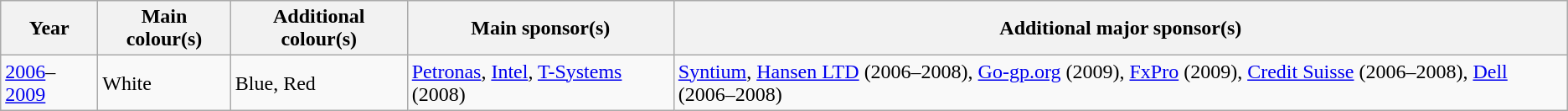<table class="wikitable">
<tr>
<th>Year</th>
<th>Main colour(s)</th>
<th>Additional colour(s)</th>
<th>Main sponsor(s)</th>
<th>Additional major sponsor(s)</th>
</tr>
<tr>
<td><a href='#'>2006</a>–<a href='#'>2009</a></td>
<td>White</td>
<td>Blue, Red</td>
<td><a href='#'>Petronas</a>, <a href='#'>Intel</a>, <a href='#'>T-Systems</a> (2008)</td>
<td><a href='#'>Syntium</a>, <a href='#'>Hansen LTD</a> (2006–2008), <a href='#'>Go-gp.org</a> (2009), <a href='#'>FxPro</a> (2009), <a href='#'>Credit Suisse</a> (2006–2008), <a href='#'>Dell</a> (2006–2008)</td>
</tr>
</table>
